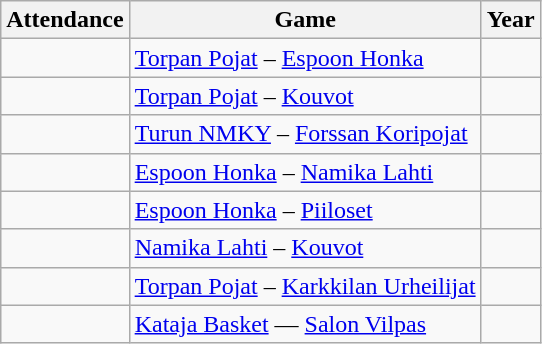<table class="wikitable sortable">
<tr>
<th>Attendance</th>
<th>Game</th>
<th>Year</th>
</tr>
<tr>
<td></td>
<td><a href='#'>Torpan Pojat</a> – <a href='#'>Espoon Honka</a></td>
<td></td>
</tr>
<tr>
<td></td>
<td><a href='#'>Torpan Pojat</a> – <a href='#'>Kouvot</a></td>
<td></td>
</tr>
<tr>
<td></td>
<td><a href='#'>Turun NMKY</a> – <a href='#'>Forssan Koripojat</a></td>
<td></td>
</tr>
<tr>
<td></td>
<td><a href='#'>Espoon Honka</a> – <a href='#'>Namika Lahti</a></td>
<td></td>
</tr>
<tr>
<td></td>
<td><a href='#'>Espoon Honka</a> – <a href='#'>Piiloset</a></td>
<td></td>
</tr>
<tr>
<td></td>
<td><a href='#'>Namika Lahti</a> – <a href='#'>Kouvot</a></td>
<td></td>
</tr>
<tr>
<td></td>
<td><a href='#'>Torpan Pojat</a> – <a href='#'>Karkkilan Urheilijat</a></td>
<td></td>
</tr>
<tr>
<td></td>
<td><a href='#'>Kataja Basket</a> — <a href='#'>Salon Vilpas</a></td>
<td></td>
</tr>
</table>
